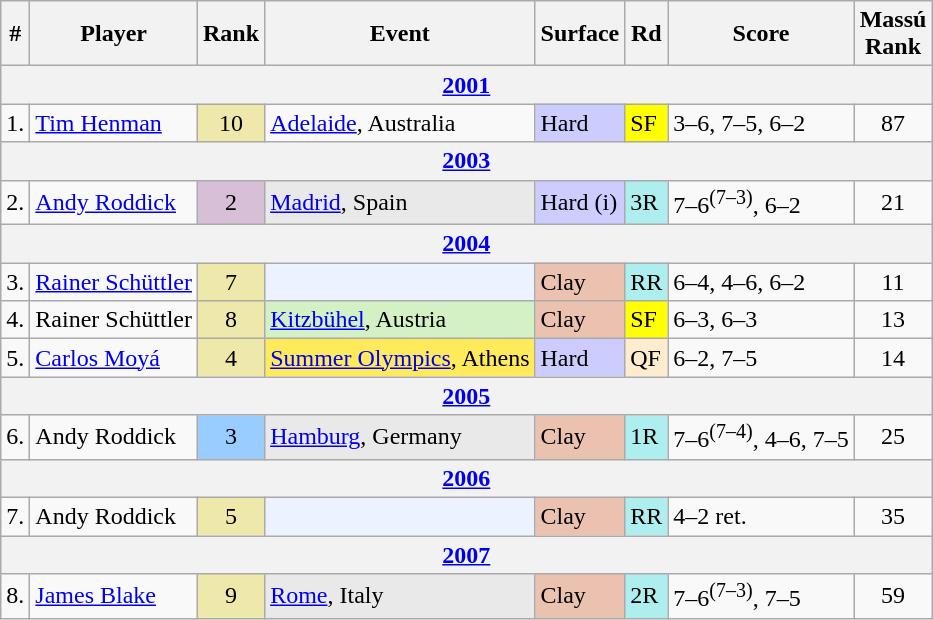<table class="wikitable sortable">
<tr>
<th>#</th>
<th>Player</th>
<th>Rank</th>
<th>Event</th>
<th>Surface</th>
<th>Rd</th>
<th>Score</th>
<th>Massú<br>Rank</th>
</tr>
<tr>
<th colspan=8><a href='#'>2001</a></th>
</tr>
<tr>
<td>1.</td>
<td> <a href='#'>Tim Henman</a></td>
<td align=center bgcolor=EEE8AA>10</td>
<td><a href='#'>Adelaide</a>, Australia</td>
<td style="background:#ccf;">Hard</td>
<td style="background:yellow;">SF</td>
<td>3–6, 7–5, 6–2</td>
<td align=center>87</td>
</tr>
<tr>
<th colspan=8><a href='#'>2003</a></th>
</tr>
<tr>
<td>2.</td>
<td> <a href='#'>Andy Roddick</a></td>
<td align=center style="background:thistle;">2</td>
<td bgcolor=e9e9e9><a href='#'>Madrid</a>, Spain</td>
<td style="background:#ccf;">Hard (i)</td>
<td bgcolor=afeeee>3R</td>
<td>7–6<sup>(7–3)</sup>, 6–2</td>
<td align=center>21</td>
</tr>
<tr>
<th colspan=8><a href='#'>2004</a></th>
</tr>
<tr>
<td>3.</td>
<td> <a href='#'>Rainer Schüttler</a></td>
<td align=center bgcolor=EEE8AA>7</td>
<td bgcolor=ECF2FF></td>
<td style="background:#ebc2af;">Clay</td>
<td bgcolor=afeeee>RR</td>
<td>6–4, 4–6, 6–2</td>
<td align=center>11</td>
</tr>
<tr>
<td>4.</td>
<td> Rainer Schüttler</td>
<td align=center bgcolor=EEE8AA>8</td>
<td bgcolor=d4f1c5><a href='#'>Kitzbühel</a>, Austria</td>
<td style="background:#ebc2af;">Clay</td>
<td style="background:yellow;">SF</td>
<td>6–3, 6–3</td>
<td align=center>13</td>
</tr>
<tr>
<td>5.</td>
<td> <a href='#'>Carlos Moyá</a></td>
<td align=center bgcolor=EEE8AA>4</td>
<td bgcolor=FFEA5C><a href='#'>Summer Olympics</a>, Athens</td>
<td style="background:#ccf;">Hard</td>
<td bgcolor=ffebcd>QF</td>
<td>6–2, 7–5</td>
<td align=center>14</td>
</tr>
<tr>
<th colspan=8><a href='#'>2005</a></th>
</tr>
<tr>
<td>6.</td>
<td> Andy Roddick</td>
<td align=center style="background:#9cf;">3</td>
<td bgcolor=e9e9e9><a href='#'>Hamburg</a>, Germany</td>
<td style="background:#ebc2af;">Clay</td>
<td bgcolor=afeeee>1R</td>
<td>7–6<sup>(7–4)</sup>, 4–6, 7–5</td>
<td align=center>25</td>
</tr>
<tr>
<th colspan=8><a href='#'>2006</a></th>
</tr>
<tr>
<td>7.</td>
<td> Andy Roddick</td>
<td align=center bgcolor=EEE8AA>5</td>
<td bgcolor=ECF2FF></td>
<td style="background:#ebc2af;">Clay</td>
<td bgcolor=afeeee>RR</td>
<td>4–2 ret.</td>
<td align=center>35</td>
</tr>
<tr>
<th colspan=8><a href='#'>2007</a></th>
</tr>
<tr>
<td>8.</td>
<td> <a href='#'>James Blake</a></td>
<td align=center bgcolor=EEE8AA>9</td>
<td bgcolor=e9e9e9><a href='#'>Rome</a>, Italy</td>
<td style="background:#ebc2af;">Clay</td>
<td bgcolor=afeeee>2R</td>
<td>7–6<sup>(7–3)</sup>, 7–5</td>
<td align=center>59</td>
</tr>
</table>
